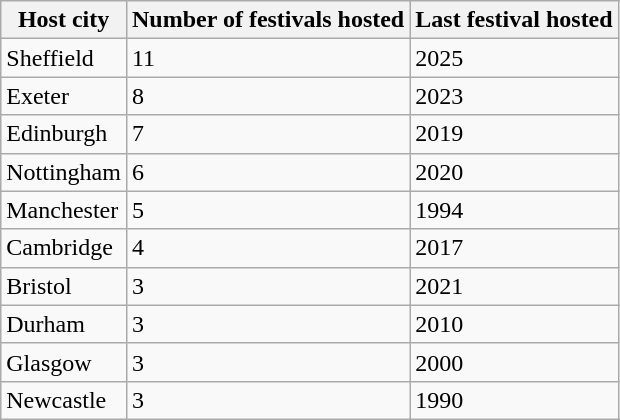<table class="wikitable mw-collapsible">
<tr>
<th>Host city</th>
<th>Number of festivals hosted</th>
<th>Last festival hosted</th>
</tr>
<tr>
<td>Sheffield</td>
<td>11</td>
<td>2025</td>
</tr>
<tr>
<td>Exeter</td>
<td>8</td>
<td>2023</td>
</tr>
<tr>
<td>Edinburgh</td>
<td>7</td>
<td>2019</td>
</tr>
<tr>
<td>Nottingham</td>
<td>6</td>
<td>2020</td>
</tr>
<tr>
<td>Manchester</td>
<td>5</td>
<td>1994</td>
</tr>
<tr>
<td>Cambridge</td>
<td>4</td>
<td>2017</td>
</tr>
<tr>
<td>Bristol</td>
<td>3</td>
<td>2021</td>
</tr>
<tr>
<td>Durham</td>
<td>3</td>
<td>2010</td>
</tr>
<tr>
<td>Glasgow</td>
<td>3</td>
<td>2000</td>
</tr>
<tr>
<td>Newcastle</td>
<td>3</td>
<td>1990</td>
</tr>
</table>
